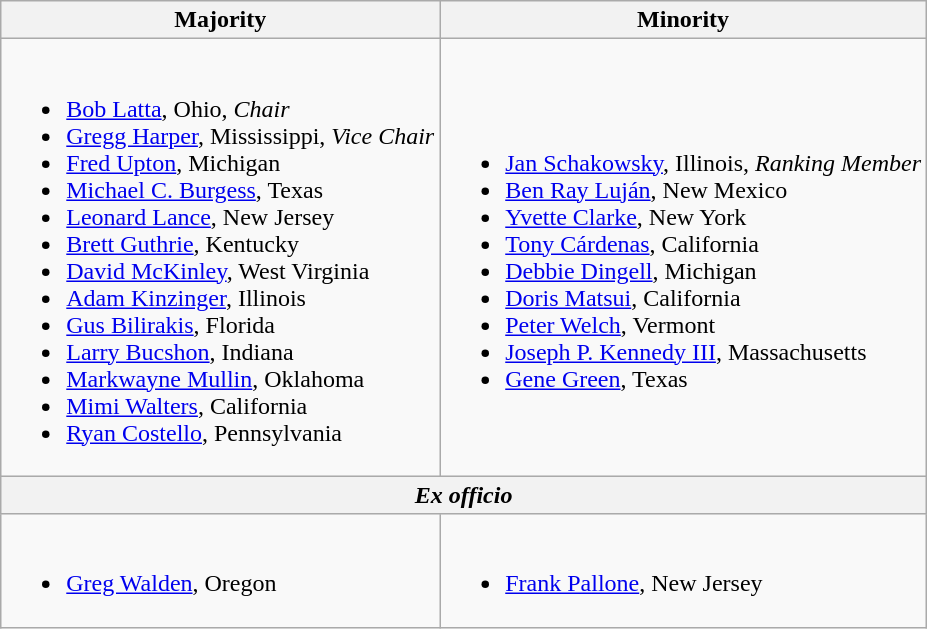<table class=wikitable>
<tr>
<th>Majority</th>
<th>Minority</th>
</tr>
<tr>
<td><br><ul><li><a href='#'>Bob Latta</a>, Ohio, <em>Chair</em></li><li><a href='#'>Gregg Harper</a>, Mississippi, <em>Vice Chair</em></li><li><a href='#'>Fred Upton</a>, Michigan</li><li><a href='#'>Michael C. Burgess</a>, Texas</li><li><a href='#'>Leonard Lance</a>, New Jersey</li><li><a href='#'>Brett Guthrie</a>, Kentucky</li><li><a href='#'>David McKinley</a>, West Virginia</li><li><a href='#'>Adam Kinzinger</a>, Illinois</li><li><a href='#'>Gus Bilirakis</a>, Florida</li><li><a href='#'>Larry Bucshon</a>, Indiana</li><li><a href='#'>Markwayne Mullin</a>, Oklahoma</li><li><a href='#'>Mimi Walters</a>, California</li><li><a href='#'>Ryan Costello</a>, Pennsylvania</li></ul></td>
<td><br><ul><li><a href='#'>Jan Schakowsky</a>, Illinois, <em>Ranking Member</em></li><li><a href='#'>Ben Ray Luján</a>, New Mexico</li><li><a href='#'>Yvette Clarke</a>, New York</li><li><a href='#'>Tony Cárdenas</a>, California</li><li><a href='#'>Debbie Dingell</a>, Michigan</li><li><a href='#'>Doris Matsui</a>, California</li><li><a href='#'>Peter Welch</a>, Vermont</li><li><a href='#'>Joseph P. Kennedy III</a>, Massachusetts</li><li><a href='#'>Gene Green</a>, Texas</li></ul></td>
</tr>
<tr>
<th colspan=2><em>Ex officio</em></th>
</tr>
<tr>
<td><br><ul><li><a href='#'>Greg Walden</a>, Oregon</li></ul></td>
<td><br><ul><li><a href='#'>Frank Pallone</a>, New Jersey</li></ul></td>
</tr>
</table>
